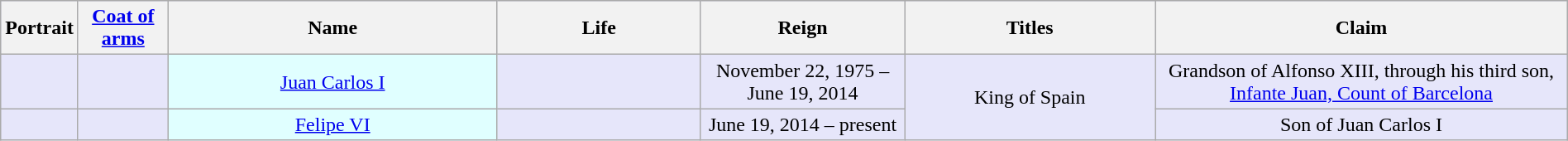<table style="text-align:center; background:#E6E6FA; width:100%" class="wikitable">
<tr>
<th>Portrait</th>
<th><a href='#'>Coat of arms</a></th>
<th width=21%>Name</th>
<th width=13%>Life</th>
<th width=13%>Reign</th>
<th width=16%>Titles</th>
<th>Claim</th>
</tr>
<tr>
<td></td>
<td></td>
<td bgcolor=#E0FFFF><a href='#'>Juan Carlos I</a></td>
<td></td>
<td>November 22, 1975 – June 19, 2014</td>
<td rowspan="2">King of Spain</td>
<td>Grandson of Alfonso XIII, through his third son, <a href='#'>Infante Juan, Count of Barcelona</a></td>
</tr>
<tr>
<td></td>
<td></td>
<td bgcolor=#E0FFFF><a href='#'>Felipe VI</a></td>
<td></td>
<td>June 19, 2014 – present</td>
<td>Son of Juan Carlos I</td>
</tr>
</table>
